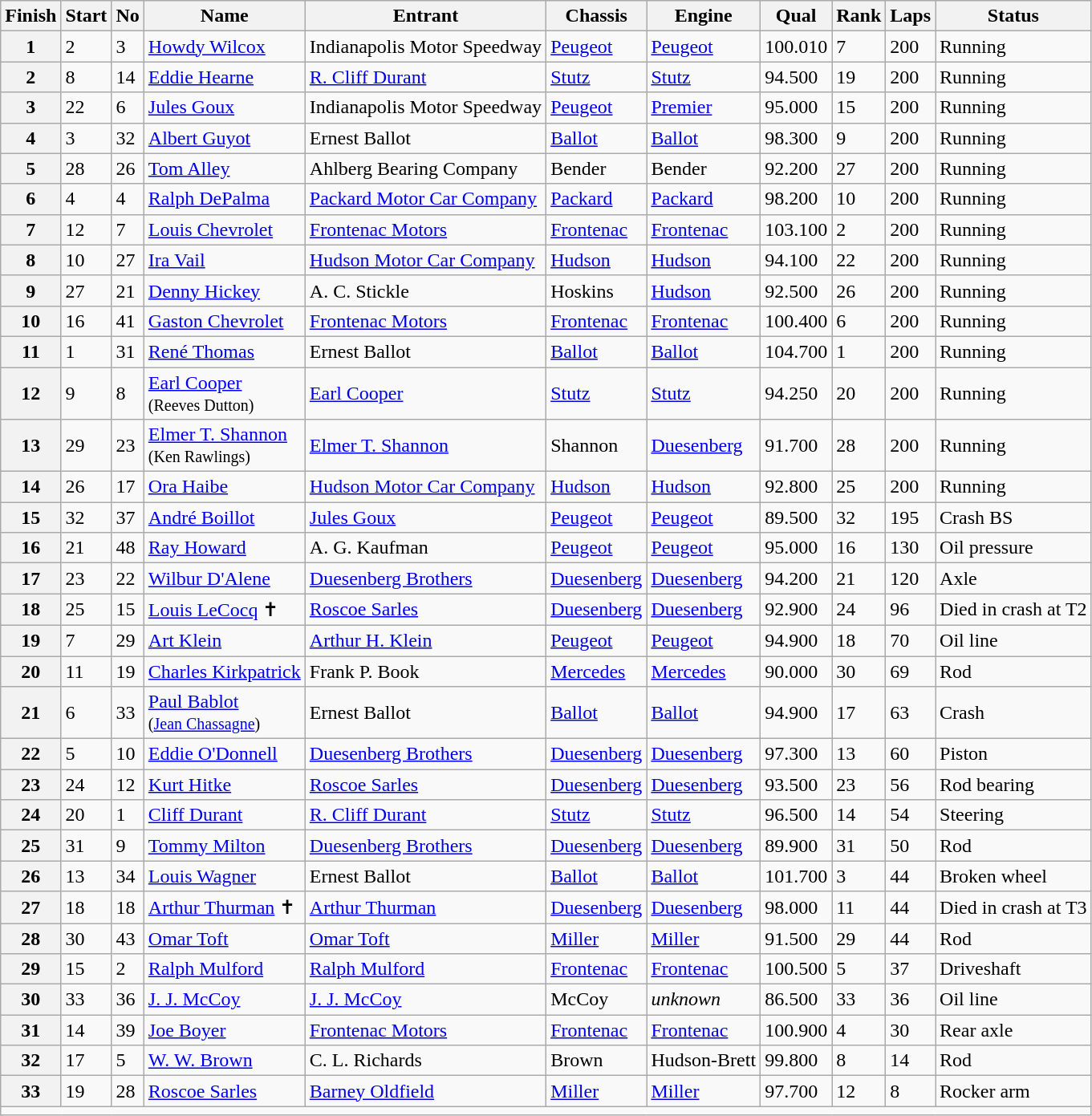<table class="wikitable">
<tr>
<th>Finish</th>
<th>Start</th>
<th>No</th>
<th>Name</th>
<th>Entrant</th>
<th>Chassis</th>
<th>Engine</th>
<th>Qual</th>
<th>Rank</th>
<th>Laps</th>
<th>Status</th>
</tr>
<tr>
<th>1</th>
<td>2</td>
<td>3</td>
<td> <a href='#'>Howdy Wilcox</a></td>
<td>Indianapolis Motor Speedway</td>
<td><a href='#'>Peugeot</a></td>
<td><a href='#'>Peugeot</a></td>
<td>100.010</td>
<td>7</td>
<td>200</td>
<td>Running</td>
</tr>
<tr>
<th>2</th>
<td>8</td>
<td>14</td>
<td> <a href='#'>Eddie Hearne</a></td>
<td><a href='#'>R. Cliff Durant</a></td>
<td><a href='#'>Stutz</a></td>
<td><a href='#'>Stutz</a></td>
<td>94.500</td>
<td>19</td>
<td>200</td>
<td>Running</td>
</tr>
<tr>
<th>3</th>
<td>22</td>
<td>6</td>
<td> <a href='#'>Jules Goux</a> <strong></strong></td>
<td>Indianapolis Motor Speedway</td>
<td><a href='#'>Peugeot</a></td>
<td><a href='#'>Premier</a></td>
<td>95.000</td>
<td>15</td>
<td>200</td>
<td>Running</td>
</tr>
<tr>
<th>4</th>
<td>3</td>
<td>32</td>
<td> <a href='#'>Albert Guyot</a></td>
<td>Ernest Ballot</td>
<td><a href='#'>Ballot</a></td>
<td><a href='#'>Ballot</a></td>
<td>98.300</td>
<td>9</td>
<td>200</td>
<td>Running</td>
</tr>
<tr>
<th>5</th>
<td>28</td>
<td>26</td>
<td> <a href='#'>Tom Alley</a></td>
<td>Ahlberg Bearing Company</td>
<td>Bender</td>
<td>Bender</td>
<td>92.200</td>
<td>27</td>
<td>200</td>
<td>Running</td>
</tr>
<tr>
<th>6</th>
<td>4</td>
<td>4</td>
<td> <a href='#'>Ralph DePalma</a> <strong></strong></td>
<td><a href='#'>Packard Motor Car Company</a></td>
<td><a href='#'>Packard</a></td>
<td><a href='#'>Packard</a></td>
<td>98.200</td>
<td>10</td>
<td>200</td>
<td>Running</td>
</tr>
<tr>
<th>7</th>
<td>12</td>
<td>7</td>
<td> <a href='#'>Louis Chevrolet</a></td>
<td><a href='#'>Frontenac Motors</a></td>
<td><a href='#'>Frontenac</a></td>
<td><a href='#'>Frontenac</a></td>
<td>103.100</td>
<td>2</td>
<td>200</td>
<td>Running</td>
</tr>
<tr>
<th>8</th>
<td>10</td>
<td>27</td>
<td> <a href='#'>Ira Vail</a> <strong></strong></td>
<td><a href='#'>Hudson Motor Car Company</a></td>
<td><a href='#'>Hudson</a></td>
<td><a href='#'>Hudson</a></td>
<td>94.100</td>
<td>22</td>
<td>200</td>
<td>Running</td>
</tr>
<tr>
<th>9</th>
<td>27</td>
<td>21</td>
<td> <a href='#'>Denny Hickey</a> <strong></strong></td>
<td>A. C. Stickle</td>
<td>Hoskins</td>
<td><a href='#'>Hudson</a></td>
<td>92.500</td>
<td>26</td>
<td>200</td>
<td>Running</td>
</tr>
<tr>
<th>10</th>
<td>16</td>
<td>41</td>
<td> <a href='#'>Gaston Chevrolet</a> <strong></strong></td>
<td><a href='#'>Frontenac Motors</a></td>
<td><a href='#'>Frontenac</a></td>
<td><a href='#'>Frontenac</a></td>
<td>100.400</td>
<td>6</td>
<td>200</td>
<td>Running</td>
</tr>
<tr>
<th>11</th>
<td>1</td>
<td>31</td>
<td> <a href='#'>René Thomas</a> <strong></strong></td>
<td>Ernest Ballot</td>
<td><a href='#'>Ballot</a></td>
<td><a href='#'>Ballot</a></td>
<td>104.700</td>
<td>1</td>
<td>200</td>
<td>Running</td>
</tr>
<tr>
<th>12</th>
<td>9</td>
<td>8</td>
<td> <a href='#'>Earl Cooper</a><br><small>(Reeves Dutton)</small></td>
<td><a href='#'>Earl Cooper</a></td>
<td><a href='#'>Stutz</a></td>
<td><a href='#'>Stutz</a></td>
<td>94.250</td>
<td>20</td>
<td>200</td>
<td>Running</td>
</tr>
<tr>
<th>13</th>
<td>29</td>
<td>23</td>
<td> <a href='#'>Elmer T. Shannon</a> <strong></strong><br><small>(Ken Rawlings)</small></td>
<td><a href='#'>Elmer T. Shannon</a></td>
<td>Shannon</td>
<td><a href='#'>Duesenberg</a></td>
<td>91.700</td>
<td>28</td>
<td>200</td>
<td>Running</td>
</tr>
<tr>
<th>14</th>
<td>26</td>
<td>17</td>
<td> <a href='#'>Ora Haibe</a></td>
<td><a href='#'>Hudson Motor Car Company</a></td>
<td><a href='#'>Hudson</a></td>
<td><a href='#'>Hudson</a></td>
<td>92.800</td>
<td>25</td>
<td>200</td>
<td>Running</td>
</tr>
<tr>
<th>15</th>
<td>32</td>
<td>37</td>
<td> <a href='#'>André Boillot</a> <strong></strong></td>
<td><a href='#'>Jules Goux</a></td>
<td><a href='#'>Peugeot</a></td>
<td><a href='#'>Peugeot</a></td>
<td>89.500</td>
<td>32</td>
<td>195</td>
<td>Crash BS</td>
</tr>
<tr>
<th>16</th>
<td>21</td>
<td>48</td>
<td> <a href='#'>Ray Howard</a> <strong></strong></td>
<td>A. G. Kaufman</td>
<td><a href='#'>Peugeot</a></td>
<td><a href='#'>Peugeot</a></td>
<td>95.000</td>
<td>16</td>
<td>130</td>
<td>Oil pressure</td>
</tr>
<tr>
<th>17</th>
<td>23</td>
<td>22</td>
<td> <a href='#'>Wilbur D'Alene</a></td>
<td><a href='#'>Duesenberg Brothers</a></td>
<td><a href='#'>Duesenberg</a></td>
<td><a href='#'>Duesenberg</a></td>
<td>94.200</td>
<td>21</td>
<td>120</td>
<td>Axle</td>
</tr>
<tr>
<th>18</th>
<td>25</td>
<td>15</td>
<td> <a href='#'>Louis LeCocq</a> <strong></strong> ✝</td>
<td><a href='#'>Roscoe Sarles</a></td>
<td><a href='#'>Duesenberg</a></td>
<td><a href='#'>Duesenberg</a></td>
<td>92.900</td>
<td>24</td>
<td>96</td>
<td>Died in crash at T2</td>
</tr>
<tr>
<th>19</th>
<td>7</td>
<td>29</td>
<td> <a href='#'>Art Klein</a></td>
<td><a href='#'>Arthur H. Klein</a></td>
<td><a href='#'>Peugeot</a></td>
<td><a href='#'>Peugeot</a></td>
<td>94.900</td>
<td>18</td>
<td>70</td>
<td>Oil line</td>
</tr>
<tr>
<th>20</th>
<td>11</td>
<td>19</td>
<td> <a href='#'>Charles Kirkpatrick</a> <strong></strong></td>
<td>Frank P. Book</td>
<td><a href='#'>Mercedes</a></td>
<td><a href='#'>Mercedes</a></td>
<td>90.000</td>
<td>30</td>
<td>69</td>
<td>Rod</td>
</tr>
<tr>
<th>21</th>
<td>6</td>
<td>33</td>
<td> <a href='#'>Paul Bablot</a> <strong></strong><br><small>(<a href='#'>Jean Chassagne</a>)</small></td>
<td>Ernest Ballot</td>
<td><a href='#'>Ballot</a></td>
<td><a href='#'>Ballot</a></td>
<td>94.900</td>
<td>17</td>
<td>63</td>
<td>Crash</td>
</tr>
<tr>
<th>22</th>
<td>5</td>
<td>10</td>
<td> <a href='#'>Eddie O'Donnell</a></td>
<td><a href='#'>Duesenberg Brothers</a></td>
<td><a href='#'>Duesenberg</a></td>
<td><a href='#'>Duesenberg</a></td>
<td>97.300</td>
<td>13</td>
<td>60</td>
<td>Piston</td>
</tr>
<tr>
<th>23</th>
<td>24</td>
<td>12</td>
<td> <a href='#'>Kurt Hitke</a> <strong></strong></td>
<td><a href='#'>Roscoe Sarles</a></td>
<td><a href='#'>Duesenberg</a></td>
<td><a href='#'>Duesenberg</a></td>
<td>93.500</td>
<td>23</td>
<td>56</td>
<td>Rod bearing</td>
</tr>
<tr>
<th>24</th>
<td>20</td>
<td>1</td>
<td> <a href='#'>Cliff Durant</a> <strong></strong></td>
<td><a href='#'>R. Cliff Durant</a></td>
<td><a href='#'>Stutz</a></td>
<td><a href='#'>Stutz</a></td>
<td>96.500</td>
<td>14</td>
<td>54</td>
<td>Steering</td>
</tr>
<tr>
<th>25</th>
<td>31</td>
<td>9</td>
<td> <a href='#'>Tommy Milton</a> <strong></strong></td>
<td><a href='#'>Duesenberg Brothers</a></td>
<td><a href='#'>Duesenberg</a></td>
<td><a href='#'>Duesenberg</a></td>
<td>89.900</td>
<td>31</td>
<td>50</td>
<td>Rod</td>
</tr>
<tr>
<th>26</th>
<td>13</td>
<td>34</td>
<td> <a href='#'>Louis Wagner</a> <strong></strong></td>
<td>Ernest Ballot</td>
<td><a href='#'>Ballot</a></td>
<td><a href='#'>Ballot</a></td>
<td>101.700</td>
<td>3</td>
<td>44</td>
<td>Broken wheel</td>
</tr>
<tr>
<th>27</th>
<td>18</td>
<td>18</td>
<td> <a href='#'>Arthur Thurman</a> <strong></strong> ✝</td>
<td><a href='#'>Arthur Thurman</a></td>
<td><a href='#'>Duesenberg</a></td>
<td><a href='#'>Duesenberg</a></td>
<td>98.000</td>
<td>11</td>
<td>44</td>
<td>Died in crash at T3</td>
</tr>
<tr>
<th>28</th>
<td>30</td>
<td>43</td>
<td> <a href='#'>Omar Toft</a> <strong></strong></td>
<td><a href='#'>Omar Toft</a></td>
<td><a href='#'>Miller</a></td>
<td><a href='#'>Miller</a></td>
<td>91.500</td>
<td>29</td>
<td>44</td>
<td>Rod</td>
</tr>
<tr>
<th>29</th>
<td>15</td>
<td>2</td>
<td> <a href='#'>Ralph Mulford</a></td>
<td><a href='#'>Ralph Mulford</a></td>
<td><a href='#'>Frontenac</a></td>
<td><a href='#'>Frontenac</a></td>
<td>100.500</td>
<td>5</td>
<td>37</td>
<td>Driveshaft</td>
</tr>
<tr>
<th>30</th>
<td>33</td>
<td>36</td>
<td> <a href='#'>J. J. McCoy</a> <strong></strong></td>
<td><a href='#'>J. J. McCoy</a></td>
<td>McCoy</td>
<td><em>unknown</em></td>
<td>86.500</td>
<td>33</td>
<td>36</td>
<td>Oil line</td>
</tr>
<tr>
<th>31</th>
<td>14</td>
<td>39</td>
<td> <a href='#'>Joe Boyer</a> <strong></strong></td>
<td><a href='#'>Frontenac Motors</a></td>
<td><a href='#'>Frontenac</a></td>
<td><a href='#'>Frontenac</a></td>
<td>100.900</td>
<td>4</td>
<td>30</td>
<td>Rear axle</td>
</tr>
<tr>
<th>32</th>
<td>17</td>
<td>5</td>
<td> <a href='#'>W. W. Brown</a> <strong></strong></td>
<td>C. L. Richards</td>
<td>Brown</td>
<td>Hudson-Brett</td>
<td>99.800</td>
<td>8</td>
<td>14</td>
<td>Rod</td>
</tr>
<tr>
<th>33</th>
<td>19</td>
<td>28</td>
<td> <a href='#'>Roscoe Sarles</a> <strong></strong></td>
<td><a href='#'>Barney Oldfield</a></td>
<td><a href='#'>Miller</a></td>
<td><a href='#'>Miller</a></td>
<td>97.700</td>
<td>12</td>
<td>8</td>
<td>Rocker arm</td>
</tr>
<tr>
<td colspan=11 style="text-align:center"></td>
</tr>
</table>
